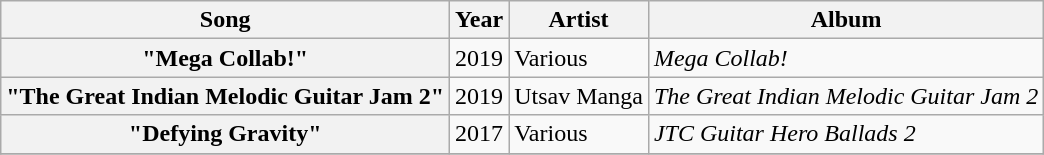<table class="wikitable plainrowheaders">
<tr>
<th>Song</th>
<th>Year</th>
<th>Artist</th>
<th>Album</th>
</tr>
<tr>
<th scope="row">"Mega Collab!"</th>
<td>2019</td>
<td>Various</td>
<td><em>Mega Collab!</em></td>
</tr>
<tr>
<th scope="row">"The Great Indian Melodic Guitar Jam 2"</th>
<td>2019</td>
<td>Utsav Manga</td>
<td><em>The Great Indian Melodic Guitar Jam 2</em></td>
</tr>
<tr>
<th scope="row">"Defying Gravity"</th>
<td>2017</td>
<td>Various</td>
<td><em>JTC Guitar Hero Ballads 2</em></td>
</tr>
<tr>
</tr>
</table>
